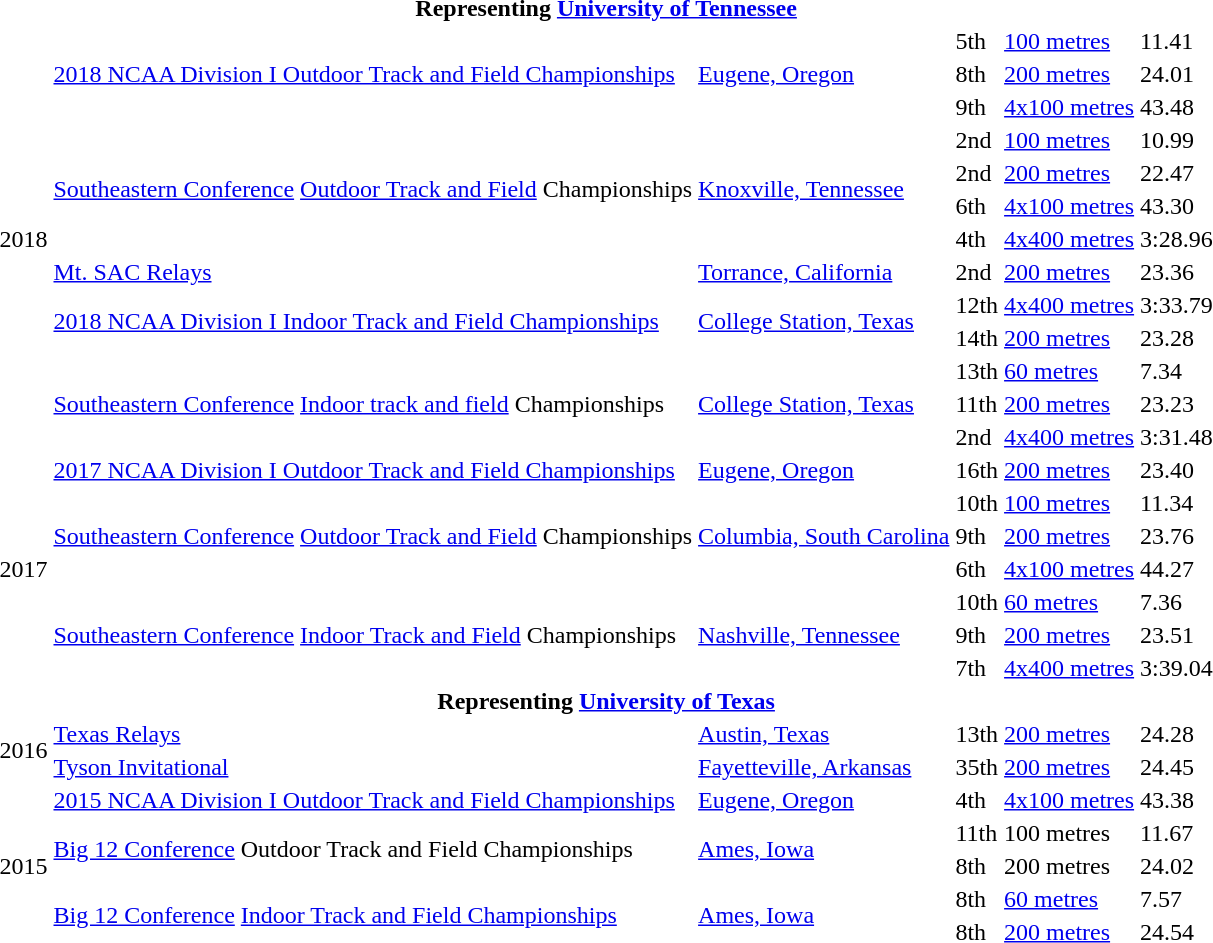<table>
<tr>
<th colspan=6>Representing <a href='#'>University of Tennessee</a></th>
</tr>
<tr>
<td rowspan=13>2018</td>
<td rowspan=3><a href='#'>2018 NCAA Division I Outdoor Track and Field Championships</a></td>
<td rowspan=3><a href='#'>Eugene, Oregon</a></td>
<td>5th</td>
<td><a href='#'>100 metres</a></td>
<td>11.41</td>
</tr>
<tr>
<td>8th</td>
<td><a href='#'>200 metres</a></td>
<td>24.01</td>
</tr>
<tr>
<td>9th</td>
<td><a href='#'>4x100 metres</a></td>
<td>43.48</td>
</tr>
<tr>
<td rowspan=4><a href='#'>Southeastern Conference</a> <a href='#'>Outdoor Track and Field</a> Championships</td>
<td rowspan=4><a href='#'>Knoxville, Tennessee</a></td>
<td>2nd</td>
<td><a href='#'>100 metres</a></td>
<td>10.99</td>
</tr>
<tr>
<td>2nd</td>
<td><a href='#'>200 metres</a></td>
<td>22.47</td>
</tr>
<tr>
<td>6th</td>
<td><a href='#'>4x100 metres</a></td>
<td>43.30</td>
</tr>
<tr>
<td>4th</td>
<td><a href='#'>4x400 metres</a></td>
<td>3:28.96</td>
</tr>
<tr>
<td><a href='#'>Mt. SAC Relays</a></td>
<td><a href='#'>Torrance, California</a></td>
<td>2nd</td>
<td><a href='#'>200 metres</a></td>
<td>23.36</td>
</tr>
<tr>
<td rowspan=2><a href='#'>2018 NCAA Division I Indoor Track and Field Championships</a></td>
<td rowspan=2><a href='#'>College Station, Texas</a></td>
<td>12th</td>
<td><a href='#'>4x400 metres</a></td>
<td>3:33.79</td>
</tr>
<tr>
<td>14th</td>
<td><a href='#'>200 metres</a></td>
<td>23.28</td>
</tr>
<tr>
<td rowspan=3><a href='#'>Southeastern Conference</a> <a href='#'>Indoor track and field</a> Championships</td>
<td rowspan=3><a href='#'>College Station, Texas</a></td>
<td>13th</td>
<td><a href='#'>60 metres</a></td>
<td>7.34</td>
</tr>
<tr>
<td>11th</td>
<td><a href='#'>200 metres</a></td>
<td>23.23</td>
</tr>
<tr>
<td>2nd</td>
<td><a href='#'>4x400 metres</a></td>
<td>3:31.48</td>
</tr>
<tr>
<td rowspan=7>2017</td>
<td rowspan=1><a href='#'>2017 NCAA Division I Outdoor Track and Field Championships</a></td>
<td rowspan=1><a href='#'>Eugene, Oregon</a></td>
<td>16th</td>
<td><a href='#'>200 metres</a></td>
<td>23.40</td>
</tr>
<tr>
<td rowspan=3><a href='#'>Southeastern Conference</a> <a href='#'>Outdoor Track and Field</a> Championships</td>
<td rowspan=3><a href='#'>Columbia, South Carolina</a></td>
<td>10th</td>
<td><a href='#'>100 metres</a></td>
<td>11.34</td>
</tr>
<tr>
<td>9th</td>
<td><a href='#'>200 metres</a></td>
<td>23.76</td>
</tr>
<tr>
<td>6th</td>
<td><a href='#'>4x100 metres</a></td>
<td>44.27</td>
</tr>
<tr>
<td rowspan=3><a href='#'>Southeastern Conference</a> <a href='#'>Indoor Track and Field</a> Championships</td>
<td rowspan=3><a href='#'>Nashville, Tennessee</a></td>
<td>10th</td>
<td><a href='#'>60 metres</a></td>
<td>7.36</td>
</tr>
<tr>
<td>9th</td>
<td><a href='#'>200 metres</a></td>
<td>23.51</td>
</tr>
<tr>
<td>7th</td>
<td><a href='#'>4x400 metres</a></td>
<td>3:39.04</td>
</tr>
<tr>
<th colspan=6>Representing <a href='#'>University of Texas</a></th>
</tr>
<tr>
<td rowspan=2>2016</td>
<td rowspan=1><a href='#'>Texas Relays</a></td>
<td rowspan=1><a href='#'>Austin, Texas</a></td>
<td>13th</td>
<td><a href='#'>200 metres</a></td>
<td>24.28</td>
</tr>
<tr>
<td><a href='#'>Tyson Invitational</a></td>
<td><a href='#'>Fayetteville, Arkansas</a></td>
<td>35th</td>
<td><a href='#'>200 metres</a></td>
<td>24.45</td>
</tr>
<tr>
<td rowspan=5>2015</td>
<td rowspan=1><a href='#'>2015 NCAA Division I Outdoor Track and Field Championships</a></td>
<td rowspan=1><a href='#'>Eugene, Oregon</a></td>
<td>4th</td>
<td><a href='#'>4x100 metres</a></td>
<td>43.38</td>
</tr>
<tr>
<td rowspan=2><a href='#'>Big 12 Conference</a> Outdoor Track and Field Championships</td>
<td rowspan=2><a href='#'>Ames, Iowa</a></td>
<td>11th</td>
<td>100 metres</td>
<td>11.67</td>
</tr>
<tr>
<td>8th</td>
<td>200 metres</td>
<td>24.02</td>
</tr>
<tr>
<td rowspan=2><a href='#'>Big 12 Conference</a> <a href='#'>Indoor Track and Field Championships</a></td>
<td rowspan=2><a href='#'>Ames, Iowa</a></td>
<td>8th</td>
<td><a href='#'>60 metres</a></td>
<td>7.57</td>
</tr>
<tr>
<td>8th</td>
<td><a href='#'>200 metres</a></td>
<td>24.54</td>
</tr>
<tr>
</tr>
</table>
